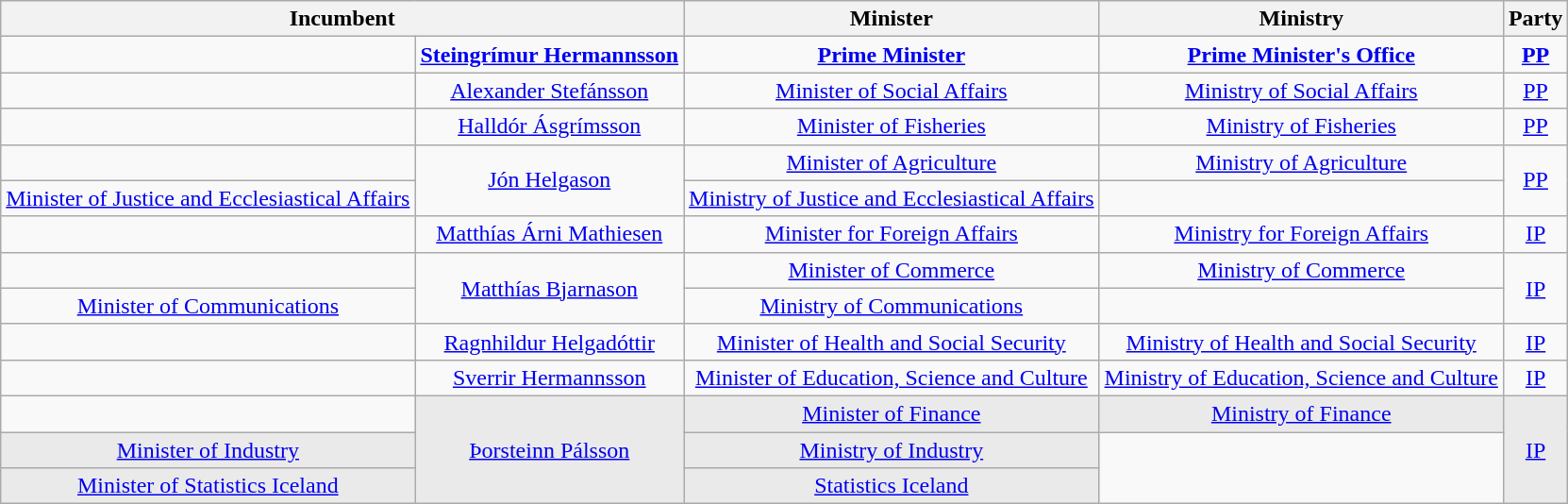<table class="wikitable" style="text-align: center;">
<tr>
<th colspan=2>Incumbent</th>
<th>Minister</th>
<th>Ministry</th>
<th>Party</th>
</tr>
<tr>
<td></td>
<td><strong><a href='#'>Steingrímur Hermannsson</a></strong></td>
<td><strong><a href='#'>Prime Minister</a><br></strong></td>
<td><strong><a href='#'>Prime Minister's Office</a><br></strong></td>
<td><strong><a href='#'>PP</a></strong></td>
</tr>
<tr>
<td></td>
<td><a href='#'>Alexander Stefánsson</a></td>
<td><a href='#'>Minister of Social Affairs</a><br></td>
<td><a href='#'>Ministry of Social Affairs</a><br></td>
<td><a href='#'>PP</a></td>
</tr>
<tr>
<td></td>
<td><a href='#'>Halldór Ásgrímsson</a></td>
<td><a href='#'>Minister of Fisheries</a><br></td>
<td><a href='#'>Ministry of Fisheries</a><br></td>
<td><a href='#'>PP</a></td>
</tr>
<tr>
<td></td>
<td rowspan=2><a href='#'>Jón Helgason</a></td>
<td><a href='#'>Minister of Agriculture</a><br></td>
<td><a href='#'>Ministry of Agriculture</a><br></td>
<td rowspan=2><a href='#'>PP</a></td>
</tr>
<tr>
<td><a href='#'>Minister of Justice and Ecclesiastical Affairs</a><br></td>
<td><a href='#'>Ministry of Justice and Ecclesiastical Affairs</a><br></td>
</tr>
<tr>
<td></td>
<td><a href='#'>Matthías Árni Mathiesen</a></td>
<td><a href='#'>Minister for Foreign Affairs</a><br></td>
<td><a href='#'>Ministry for Foreign Affairs</a><br></td>
<td><a href='#'>IP</a></td>
</tr>
<tr>
<td></td>
<td rowspan=2><a href='#'>Matthías Bjarnason</a></td>
<td><a href='#'>Minister of Commerce</a><br></td>
<td><a href='#'>Ministry of Commerce</a><br></td>
<td rowspan=2><a href='#'>IP</a></td>
</tr>
<tr>
<td><a href='#'>Minister of Communications</a><br></td>
<td><a href='#'>Ministry of Communications</a><br></td>
</tr>
<tr>
<td></td>
<td><a href='#'>Ragnhildur Helgadóttir</a></td>
<td><a href='#'>Minister of Health and Social Security</a><br></td>
<td><a href='#'>Ministry of Health and Social Security</a><br></td>
<td><a href='#'>IP</a></td>
</tr>
<tr>
<td></td>
<td><a href='#'>Sverrir Hermannsson</a></td>
<td><a href='#'>Minister of Education, Science and Culture</a><br></td>
<td><a href='#'>Ministry of Education, Science and Culture</a><br></td>
<td><a href='#'>IP</a></td>
</tr>
<tr>
<td></td>
<td rowspan=3 style="background-color: #EAEAEA;"><a href='#'>Þorsteinn Pálsson</a></td>
<td style="background-color: #EAEAEA;"><a href='#'>Minister of Finance</a><br></td>
<td style="background-color: #EAEAEA;"><a href='#'>Ministry of Finance</a><br></td>
<td rowspan=3 style="background-color: #EAEAEA;"><a href='#'>IP</a></td>
</tr>
<tr>
<td style="background-color: #EAEAEA;"><a href='#'>Minister of Industry</a><br></td>
<td style="background-color: #EAEAEA;"><a href='#'>Ministry of Industry</a><br></td>
</tr>
<tr>
<td style="background-color: #EAEAEA;"><a href='#'>Minister of Statistics Iceland</a><br></td>
<td style="background-color: #EAEAEA;"><a href='#'>Statistics Iceland</a><br></td>
</tr>
</table>
